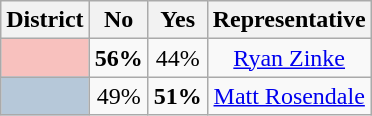<table class="wikitable sortable">
<tr>
<th>District</th>
<th>No</th>
<th>Yes</th>
<th>Representative</th>
</tr>
<tr align=center>
<th style="background: rgb(248, 193, 190)"></th>
<td><strong>56%</strong></td>
<td>44%</td>
<td><a href='#'>Ryan Zinke</a></td>
</tr>
<tr align=center>
<th style="background: #B6C8D9;;"></th>
<td>49%</td>
<td><strong>51%</strong></td>
<td><a href='#'>Matt Rosendale</a></td>
</tr>
</table>
